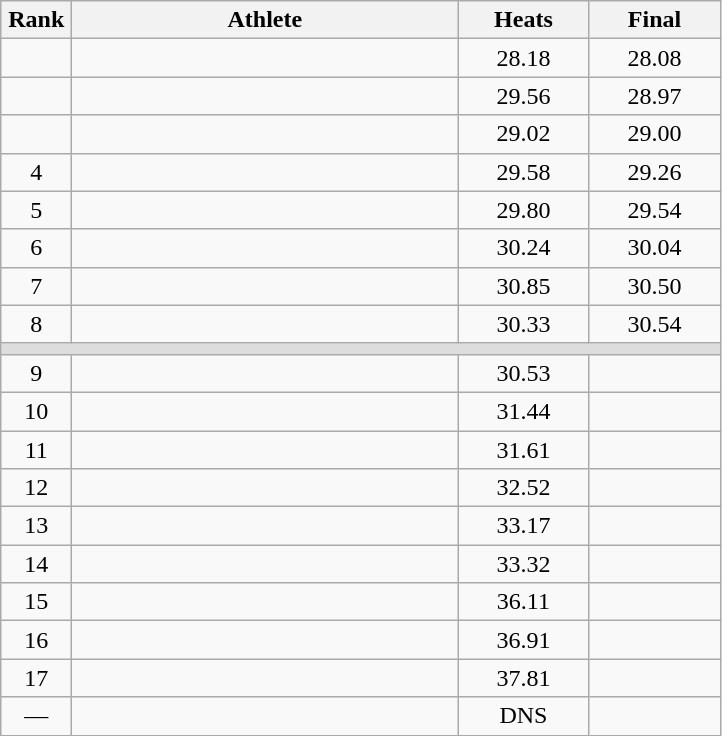<table class=wikitable style="text-align:center">
<tr>
<th width=40>Rank</th>
<th width=250>Athlete</th>
<th width=80>Heats</th>
<th width=80>Final</th>
</tr>
<tr>
<td></td>
<td align=left></td>
<td>28.18</td>
<td>28.08</td>
</tr>
<tr>
<td></td>
<td align=left></td>
<td>29.56</td>
<td>28.97</td>
</tr>
<tr>
<td></td>
<td align=left></td>
<td>29.02</td>
<td>29.00</td>
</tr>
<tr>
<td>4</td>
<td align=left></td>
<td>29.58</td>
<td>29.26</td>
</tr>
<tr>
<td>5</td>
<td align=left></td>
<td>29.80</td>
<td>29.54</td>
</tr>
<tr>
<td>6</td>
<td align=left></td>
<td>30.24</td>
<td>30.04</td>
</tr>
<tr>
<td>7</td>
<td align=left></td>
<td>30.85 </td>
<td>30.50</td>
</tr>
<tr>
<td>8</td>
<td align=left></td>
<td>30.33</td>
<td>30.54</td>
</tr>
<tr bgcolor=#DDDDDD>
<td colspan=4></td>
</tr>
<tr>
<td>9</td>
<td align=left></td>
<td>30.53 </td>
<td></td>
</tr>
<tr>
<td>10</td>
<td align=left></td>
<td>31.44</td>
<td></td>
</tr>
<tr>
<td>11</td>
<td align=left></td>
<td>31.61</td>
<td></td>
</tr>
<tr>
<td>12</td>
<td align=left></td>
<td>32.52</td>
<td></td>
</tr>
<tr>
<td>13</td>
<td align=left></td>
<td>33.17</td>
<td></td>
</tr>
<tr>
<td>14</td>
<td align=left></td>
<td>33.32</td>
<td></td>
</tr>
<tr>
<td>15</td>
<td align=left></td>
<td>36.11</td>
<td></td>
</tr>
<tr>
<td>16</td>
<td align=left></td>
<td>36.91</td>
<td></td>
</tr>
<tr>
<td>17</td>
<td align=left></td>
<td>37.81</td>
<td></td>
</tr>
<tr>
<td>—</td>
<td align=left></td>
<td>DNS</td>
<td></td>
</tr>
</table>
